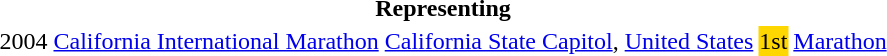<table>
<tr>
<th colspan="5">Representing </th>
</tr>
<tr>
<td>2004</td>
<td><a href='#'>California International Marathon</a></td>
<td><a href='#'>California State Capitol</a>, <a href='#'>United States</a></td>
<td bgcolor="gold">1st</td>
<td><a href='#'>Marathon</a></td>
</tr>
</table>
